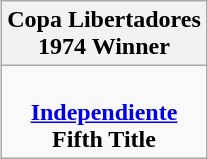<table class="wikitable" style="text-align: center; margin: 0 auto;">
<tr>
<th>Copa Libertadores<br>1974 Winner</th>
</tr>
<tr>
<td><br><strong><a href='#'>Independiente</a></strong><br><strong>Fifth Title</strong></td>
</tr>
</table>
